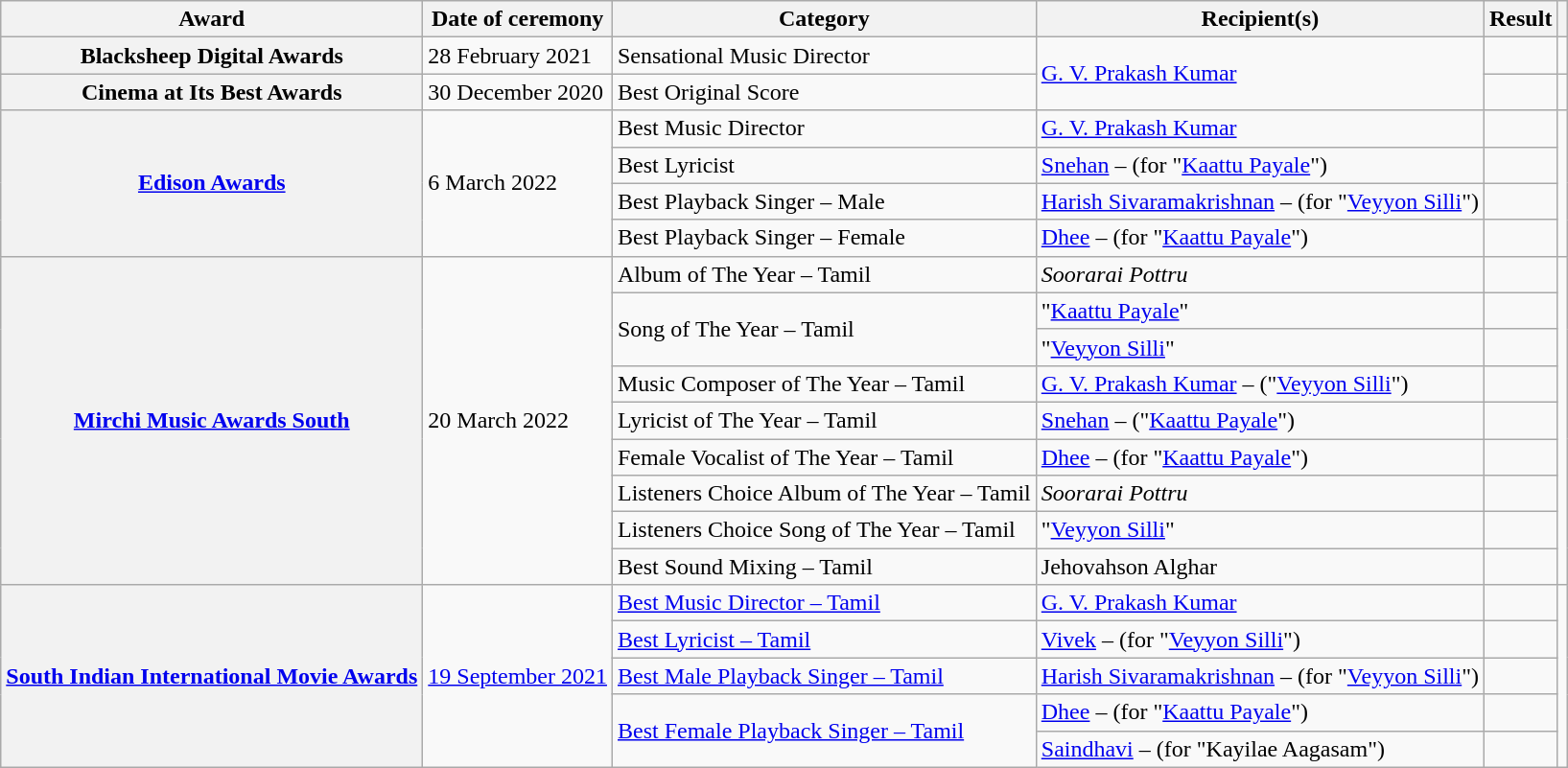<table class="wikitable plainrowheaders sortable">
<tr>
<th scope="col">Award</th>
<th>Date of ceremony</th>
<th scope="col">Category</th>
<th scope="col">Recipient(s)</th>
<th scope="col">Result</th>
<th scope="col" class="unsortable"></th>
</tr>
<tr>
<th scope="row">Blacksheep Digital Awards</th>
<td>28 February 2021</td>
<td>Sensational Music Director</td>
<td rowspan="2"><a href='#'>G. V. Prakash Kumar</a></td>
<td></td>
<td style="text-align:center;"></td>
</tr>
<tr>
<th scope="row">Cinema at Its Best Awards</th>
<td>30 December 2020</td>
<td>Best Original Score</td>
<td></td>
<td style="text-align:center;"></td>
</tr>
<tr>
<th rowspan="4" scope="row"><a href='#'>Edison Awards</a></th>
<td rowspan="4">6 March 2022</td>
<td>Best Music Director</td>
<td><a href='#'>G. V. Prakash Kumar</a></td>
<td></td>
<td rowspan="4" style="text-align:center;"></td>
</tr>
<tr>
<td>Best Lyricist</td>
<td><a href='#'>Snehan</a> – (for "<a href='#'>Kaattu Payale</a>")</td>
<td></td>
</tr>
<tr>
<td>Best Playback Singer – Male</td>
<td><a href='#'>Harish Sivaramakrishnan</a> – (for "<a href='#'>Veyyon Silli</a>")</td>
<td></td>
</tr>
<tr>
<td>Best Playback Singer – Female</td>
<td><a href='#'>Dhee</a> – (for "<a href='#'>Kaattu Payale</a>")</td>
<td></td>
</tr>
<tr>
<th rowspan="9" scope="row"><a href='#'>Mirchi Music Awards South</a></th>
<td rowspan="9">20 March 2022</td>
<td>Album of The Year – Tamil</td>
<td><em>Soorarai Pottru</em></td>
<td></td>
<td rowspan="9" style="text-align:center;"></td>
</tr>
<tr>
<td rowspan="2">Song of The Year – Tamil</td>
<td>"<a href='#'>Kaattu Payale</a>"</td>
<td></td>
</tr>
<tr>
<td>"<a href='#'>Veyyon Silli</a>"</td>
<td></td>
</tr>
<tr>
<td>Music Composer of The Year – Tamil</td>
<td><a href='#'>G. V. Prakash Kumar</a> – ("<a href='#'>Veyyon Silli</a>")</td>
<td></td>
</tr>
<tr>
<td>Lyricist of The Year – Tamil</td>
<td><a href='#'>Snehan</a> – ("<a href='#'>Kaattu Payale</a>")</td>
<td></td>
</tr>
<tr>
<td>Female Vocalist of The Year – Tamil</td>
<td><a href='#'>Dhee</a> – (for "<a href='#'>Kaattu Payale</a>")</td>
<td></td>
</tr>
<tr>
<td>Listeners Choice Album of The Year – Tamil</td>
<td><em>Soorarai Pottru</em></td>
<td></td>
</tr>
<tr>
<td>Listeners Choice Song of The Year – Tamil</td>
<td>"<a href='#'>Veyyon Silli</a>"</td>
<td></td>
</tr>
<tr>
<td>Best Sound Mixing – Tamil</td>
<td>Jehovahson Alghar</td>
<td></td>
</tr>
<tr>
<th rowspan="5" scope="row"><a href='#'>South Indian International Movie Awards</a></th>
<td rowspan="5"><a href='#'>19 September 2021</a></td>
<td><a href='#'>Best Music Director – Tamil</a></td>
<td><a href='#'>G. V. Prakash Kumar</a></td>
<td></td>
<td rowspan="5" style="text-align:center;"><br><br></td>
</tr>
<tr>
<td><a href='#'>Best Lyricist – Tamil</a></td>
<td><a href='#'>Vivek</a> – (for "<a href='#'>Veyyon Silli</a>")</td>
<td></td>
</tr>
<tr>
<td><a href='#'>Best Male Playback Singer – Tamil</a></td>
<td><a href='#'>Harish Sivaramakrishnan</a> – (for "<a href='#'>Veyyon Silli</a>")</td>
<td></td>
</tr>
<tr>
<td rowspan="2"><a href='#'>Best Female Playback Singer – Tamil</a></td>
<td><a href='#'>Dhee</a> – (for "<a href='#'>Kaattu Payale</a>")</td>
<td></td>
</tr>
<tr>
<td><a href='#'>Saindhavi</a> – (for "Kayilae Aagasam")</td>
<td></td>
</tr>
</table>
